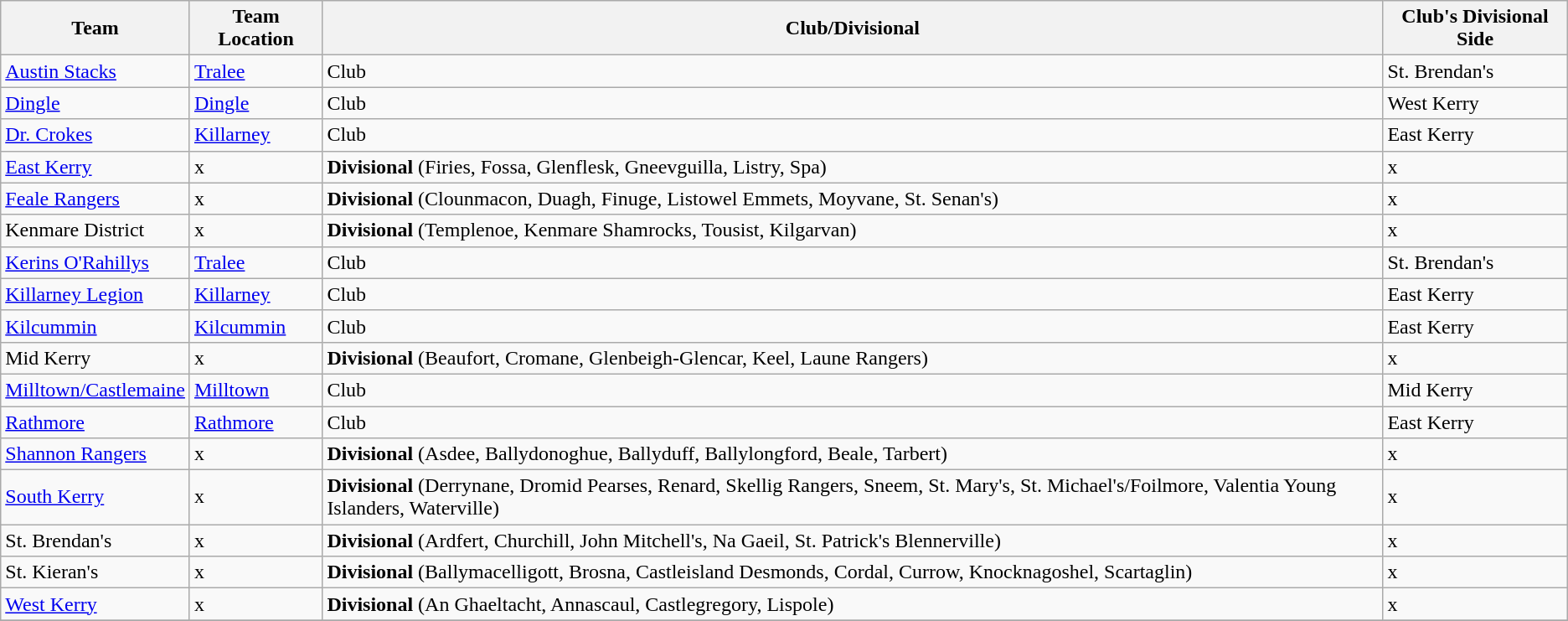<table class="wikitable sortable">
<tr>
<th>Team</th>
<th>Team Location</th>
<th>Club/Divisional</th>
<th>Club's Divisional Side</th>
</tr>
<tr>
<td><a href='#'>Austin Stacks</a></td>
<td><a href='#'>Tralee</a></td>
<td>Club</td>
<td>St. Brendan's</td>
</tr>
<tr>
<td><a href='#'>Dingle</a></td>
<td><a href='#'>Dingle</a></td>
<td>Club</td>
<td>West Kerry</td>
</tr>
<tr>
<td><a href='#'>Dr. Crokes</a></td>
<td><a href='#'>Killarney</a></td>
<td>Club</td>
<td>East Kerry</td>
</tr>
<tr>
<td><a href='#'>East Kerry</a></td>
<td>x</td>
<td><strong>Divisional</strong> (Firies, Fossa, Glenflesk, Gneevguilla, Listry, Spa)</td>
<td>x</td>
</tr>
<tr>
<td><a href='#'>Feale Rangers</a></td>
<td>x</td>
<td><strong>Divisional</strong> (Clounmacon, Duagh, Finuge, Listowel Emmets, Moyvane, St. Senan's)</td>
<td>x</td>
</tr>
<tr>
<td>Kenmare District</td>
<td>x</td>
<td><strong>Divisional</strong> (Templenoe, Kenmare Shamrocks, Tousist, Kilgarvan)</td>
<td>x</td>
</tr>
<tr>
<td><a href='#'>Kerins O'Rahillys</a></td>
<td><a href='#'>Tralee</a></td>
<td>Club</td>
<td>St. Brendan's</td>
</tr>
<tr>
<td><a href='#'>Killarney Legion</a></td>
<td><a href='#'>Killarney</a></td>
<td>Club</td>
<td>East Kerry</td>
</tr>
<tr>
<td><a href='#'>Kilcummin</a></td>
<td><a href='#'>Kilcummin</a></td>
<td>Club</td>
<td>East Kerry</td>
</tr>
<tr>
<td>Mid Kerry</td>
<td>x</td>
<td><strong>Divisional</strong> (Beaufort, Cromane, Glenbeigh-Glencar, Keel, Laune Rangers)</td>
<td>x</td>
</tr>
<tr>
<td><a href='#'>Milltown/Castlemaine</a></td>
<td><a href='#'>Milltown</a></td>
<td>Club</td>
<td>Mid Kerry</td>
</tr>
<tr>
<td><a href='#'>Rathmore</a></td>
<td><a href='#'>Rathmore</a></td>
<td>Club</td>
<td>East Kerry</td>
</tr>
<tr>
<td><a href='#'>Shannon Rangers</a></td>
<td>x</td>
<td><strong>Divisional</strong> (Asdee, Ballydonoghue, Ballyduff, Ballylongford, Beale, Tarbert)</td>
<td>x</td>
</tr>
<tr>
<td><a href='#'>South Kerry</a></td>
<td>x</td>
<td><strong>Divisional</strong> (Derrynane, Dromid Pearses, Renard, Skellig Rangers, Sneem, St. Mary's, St. Michael's/Foilmore, Valentia Young Islanders, Waterville)</td>
<td>x</td>
</tr>
<tr>
<td>St. Brendan's</td>
<td>x</td>
<td><strong>Divisional</strong> (Ardfert, Churchill, John Mitchell's, Na Gaeil, St. Patrick's Blennerville)</td>
<td>x</td>
</tr>
<tr>
<td>St. Kieran's</td>
<td>x</td>
<td><strong>Divisional</strong> (Ballymacelligott, Brosna, Castleisland Desmonds, Cordal, Currow, Knocknagoshel, Scartaglin)</td>
<td>x</td>
</tr>
<tr>
<td><a href='#'>West Kerry</a></td>
<td>x</td>
<td><strong>Divisional</strong> (An Ghaeltacht, Annascaul, Castlegregory, Lispole)</td>
<td>x</td>
</tr>
<tr>
</tr>
</table>
